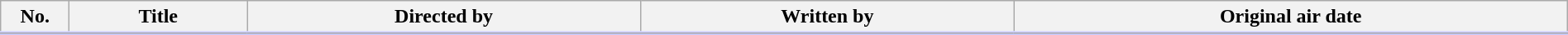<table class="plainrowheaders wikitable" style="width:100%; margin:auto; background:#FFF;">
<tr style="border-bottom: 3px solid #CCF;">
<th style="width:3em;">No.</th>
<th>Title</th>
<th>Directed by</th>
<th>Written by</th>
<th>Original air date</th>
</tr>
<tr>
</tr>
</table>
